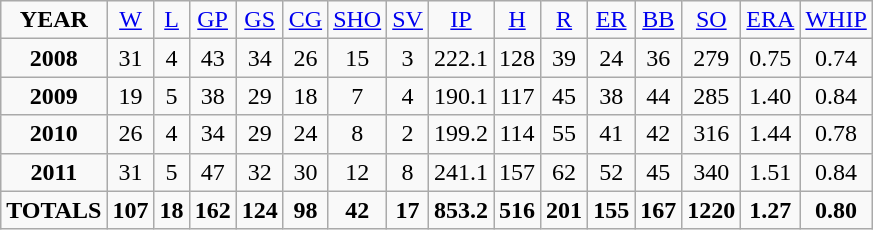<table class="wikitable">
<tr align=center>
<td><strong>YEAR</strong></td>
<td><a href='#'>W</a></td>
<td><a href='#'>L</a></td>
<td><a href='#'>GP</a></td>
<td><a href='#'>GS</a></td>
<td><a href='#'>CG</a></td>
<td><a href='#'>SHO</a></td>
<td><a href='#'>SV</a></td>
<td><a href='#'>IP</a></td>
<td><a href='#'>H</a></td>
<td><a href='#'>R</a></td>
<td><a href='#'>ER</a></td>
<td><a href='#'>BB</a></td>
<td><a href='#'>SO</a></td>
<td><a href='#'>ERA</a></td>
<td><a href='#'>WHIP</a></td>
</tr>
<tr align=center>
<td><strong>2008</strong></td>
<td>31</td>
<td>4</td>
<td>43</td>
<td>34</td>
<td>26</td>
<td>15</td>
<td>3</td>
<td>222.1</td>
<td>128</td>
<td>39</td>
<td>24</td>
<td>36</td>
<td>279</td>
<td>0.75</td>
<td>0.74</td>
</tr>
<tr align=center>
<td><strong>2009</strong></td>
<td>19</td>
<td>5</td>
<td>38</td>
<td>29</td>
<td>18</td>
<td>7</td>
<td>4</td>
<td>190.1</td>
<td>117</td>
<td>45</td>
<td>38</td>
<td>44</td>
<td>285</td>
<td>1.40</td>
<td>0.84</td>
</tr>
<tr align=center>
<td><strong>2010</strong></td>
<td>26</td>
<td>4</td>
<td>34</td>
<td>29</td>
<td>24</td>
<td>8</td>
<td>2</td>
<td>199.2</td>
<td>114</td>
<td>55</td>
<td>41</td>
<td>42</td>
<td>316</td>
<td>1.44</td>
<td>0.78</td>
</tr>
<tr align=center>
<td><strong>2011</strong></td>
<td>31</td>
<td>5</td>
<td>47</td>
<td>32</td>
<td>30</td>
<td>12</td>
<td>8</td>
<td>241.1</td>
<td>157</td>
<td>62</td>
<td>52</td>
<td>45</td>
<td>340</td>
<td>1.51</td>
<td>0.84</td>
</tr>
<tr align=center>
<td><strong>TOTALS</strong></td>
<td><strong>107</strong></td>
<td><strong>18</strong></td>
<td><strong>162</strong></td>
<td><strong>124</strong></td>
<td><strong>98</strong></td>
<td><strong>42</strong></td>
<td><strong>17</strong></td>
<td><strong>853.2</strong></td>
<td><strong>516</strong></td>
<td><strong>201</strong></td>
<td><strong>155</strong></td>
<td><strong>167</strong></td>
<td><strong>1220</strong></td>
<td><strong>1.27</strong></td>
<td><strong>0.80</strong></td>
</tr>
</table>
